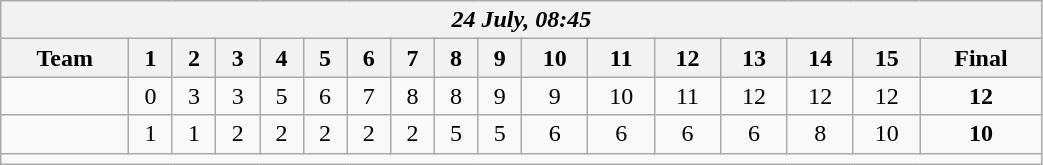<table class=wikitable style="text-align:center; width: 55%">
<tr>
<th colspan=17><em>24 July, 08:45</em></th>
</tr>
<tr>
<th>Team</th>
<th>1</th>
<th>2</th>
<th>3</th>
<th>4</th>
<th>5</th>
<th>6</th>
<th>7</th>
<th>8</th>
<th>9</th>
<th>10</th>
<th>11</th>
<th>12</th>
<th>13</th>
<th>14</th>
<th>15</th>
<th>Final</th>
</tr>
<tr>
<td align=left><strong></strong></td>
<td>0</td>
<td>3</td>
<td>3</td>
<td>5</td>
<td>6</td>
<td>7</td>
<td>8</td>
<td>8</td>
<td>9</td>
<td>9</td>
<td>10</td>
<td>11</td>
<td>12</td>
<td>12</td>
<td>12</td>
<td><strong>12</strong></td>
</tr>
<tr>
<td align=left></td>
<td>1</td>
<td>1</td>
<td>2</td>
<td>2</td>
<td>2</td>
<td>2</td>
<td>2</td>
<td>5</td>
<td>5</td>
<td>6</td>
<td>6</td>
<td>6</td>
<td>6</td>
<td>8</td>
<td>10</td>
<td><strong>10</strong></td>
</tr>
<tr>
<td colspan=17></td>
</tr>
</table>
